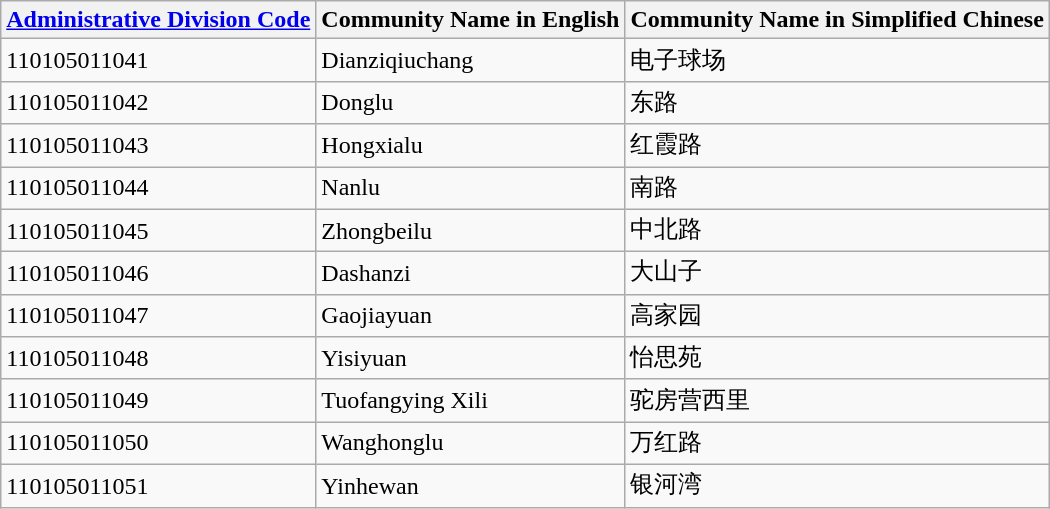<table class="wikitable sortable">
<tr>
<th><a href='#'>Administrative Division Code</a></th>
<th>Community Name in English</th>
<th>Community Name in Simplified Chinese</th>
</tr>
<tr>
<td>110105011041</td>
<td>Dianziqiuchang</td>
<td>电子球场</td>
</tr>
<tr>
<td>110105011042</td>
<td>Donglu</td>
<td>东路</td>
</tr>
<tr>
<td>110105011043</td>
<td>Hongxialu</td>
<td>红霞路</td>
</tr>
<tr>
<td>110105011044</td>
<td>Nanlu</td>
<td>南路</td>
</tr>
<tr>
<td>110105011045</td>
<td>Zhongbeilu</td>
<td>中北路</td>
</tr>
<tr>
<td>110105011046</td>
<td>Dashanzi</td>
<td>大山子</td>
</tr>
<tr>
<td>110105011047</td>
<td>Gaojiayuan</td>
<td>高家园</td>
</tr>
<tr>
<td>110105011048</td>
<td>Yisiyuan</td>
<td>怡思苑</td>
</tr>
<tr>
<td>110105011049</td>
<td>Tuofangying Xili</td>
<td>驼房营西里</td>
</tr>
<tr>
<td>110105011050</td>
<td>Wanghonglu</td>
<td>万红路</td>
</tr>
<tr>
<td>110105011051</td>
<td>Yinhewan</td>
<td>银河湾</td>
</tr>
</table>
